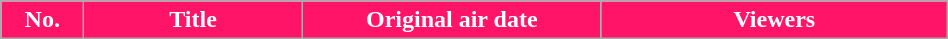<table class="wikitable plainrowheaders" style="width:50%;">
<tr>
<th scope="col" style="background:#ff1468; color:#fff; width:3em;">No.</th>
<th scope="col" style="background:#ff1468; color:#fff;">Title</th>
<th scope="col" style="background:#ff1468; color:#fff; width:12em;">Original air date</th>
<th scope="col" style="background:#ff1468; color:#fff;">Viewers<br></th>
</tr>
</table>
